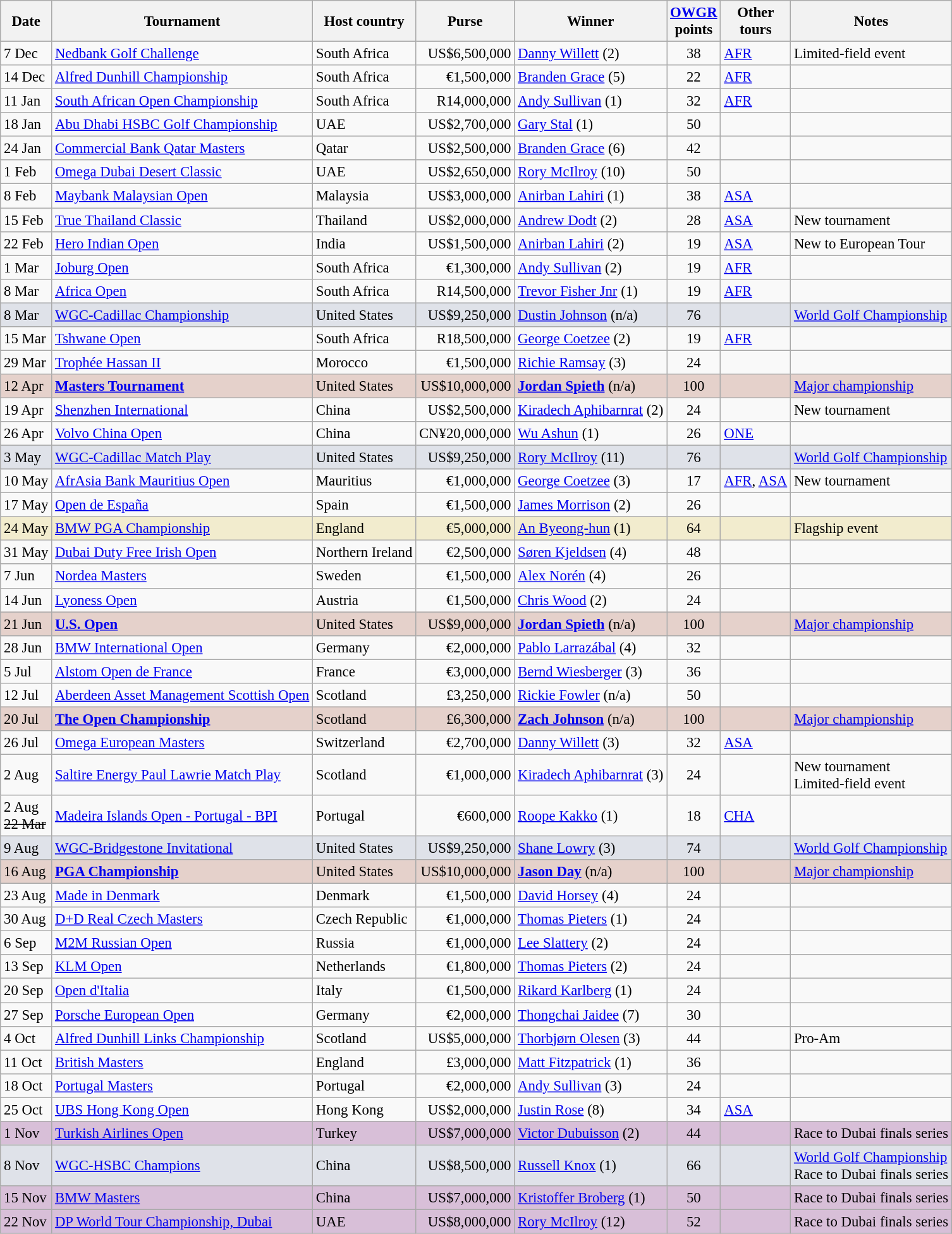<table class="wikitable" style="font-size:95%">
<tr>
<th>Date</th>
<th>Tournament</th>
<th>Host country</th>
<th>Purse</th>
<th>Winner</th>
<th><a href='#'>OWGR</a><br>points</th>
<th>Other<br>tours</th>
<th>Notes</th>
</tr>
<tr>
<td>7 Dec</td>
<td><a href='#'>Nedbank Golf Challenge</a></td>
<td>South Africa</td>
<td align=right>US$6,500,000</td>
<td> <a href='#'>Danny Willett</a> (2)</td>
<td align=center>38</td>
<td><a href='#'>AFR</a></td>
<td>Limited-field event</td>
</tr>
<tr>
<td>14 Dec</td>
<td><a href='#'>Alfred Dunhill Championship</a></td>
<td>South Africa</td>
<td align=right>€1,500,000</td>
<td> <a href='#'>Branden Grace</a> (5)</td>
<td align=center>22</td>
<td><a href='#'>AFR</a></td>
<td></td>
</tr>
<tr>
<td>11 Jan</td>
<td><a href='#'>South African Open Championship</a></td>
<td>South Africa</td>
<td align=right>R14,000,000</td>
<td> <a href='#'>Andy Sullivan</a> (1)</td>
<td align=center>32</td>
<td><a href='#'>AFR</a></td>
<td></td>
</tr>
<tr>
<td>18 Jan</td>
<td><a href='#'>Abu Dhabi HSBC Golf Championship</a></td>
<td>UAE</td>
<td align=right>US$2,700,000</td>
<td> <a href='#'>Gary Stal</a> (1)</td>
<td align=center>50</td>
<td></td>
<td></td>
</tr>
<tr>
<td>24 Jan</td>
<td><a href='#'>Commercial Bank Qatar Masters</a></td>
<td>Qatar</td>
<td align=right>US$2,500,000</td>
<td> <a href='#'>Branden Grace</a> (6)</td>
<td align=center>42</td>
<td></td>
<td></td>
</tr>
<tr>
<td>1 Feb</td>
<td><a href='#'>Omega Dubai Desert Classic</a></td>
<td>UAE</td>
<td align=right>US$2,650,000</td>
<td> <a href='#'>Rory McIlroy</a> (10)</td>
<td align=center>50</td>
<td></td>
<td></td>
</tr>
<tr>
<td>8 Feb</td>
<td><a href='#'>Maybank Malaysian Open</a></td>
<td>Malaysia</td>
<td align=right>US$3,000,000</td>
<td> <a href='#'>Anirban Lahiri</a> (1)</td>
<td align=center>38</td>
<td><a href='#'>ASA</a></td>
<td></td>
</tr>
<tr>
<td>15 Feb</td>
<td><a href='#'>True Thailand Classic</a></td>
<td>Thailand</td>
<td align=right>US$2,000,000</td>
<td> <a href='#'>Andrew Dodt</a> (2)</td>
<td align=center>28</td>
<td><a href='#'>ASA</a></td>
<td>New tournament</td>
</tr>
<tr>
<td>22 Feb</td>
<td><a href='#'>Hero Indian Open</a></td>
<td>India</td>
<td align=right>US$1,500,000</td>
<td> <a href='#'>Anirban Lahiri</a> (2)</td>
<td align=center>19</td>
<td><a href='#'>ASA</a></td>
<td>New to European Tour</td>
</tr>
<tr>
<td>1 Mar</td>
<td><a href='#'>Joburg Open</a></td>
<td>South Africa</td>
<td align=right>€1,300,000</td>
<td> <a href='#'>Andy Sullivan</a> (2)</td>
<td align=center>19</td>
<td><a href='#'>AFR</a></td>
<td></td>
</tr>
<tr>
<td>8 Mar</td>
<td><a href='#'>Africa Open</a></td>
<td>South Africa</td>
<td align=right>R14,500,000</td>
<td> <a href='#'>Trevor Fisher Jnr</a> (1)</td>
<td align=center>19</td>
<td><a href='#'>AFR</a></td>
<td></td>
</tr>
<tr style="background:#dfe2e9;">
<td>8 Mar</td>
<td><a href='#'>WGC-Cadillac Championship</a></td>
<td>United States</td>
<td align=right>US$9,250,000</td>
<td> <a href='#'>Dustin Johnson</a> (n/a)</td>
<td align=center>76</td>
<td></td>
<td><a href='#'>World Golf Championship</a></td>
</tr>
<tr>
<td>15 Mar</td>
<td><a href='#'>Tshwane Open</a></td>
<td>South Africa</td>
<td align=right>R18,500,000</td>
<td> <a href='#'>George Coetzee</a> (2)</td>
<td align=center>19</td>
<td><a href='#'>AFR</a></td>
<td></td>
</tr>
<tr>
<td>29 Mar</td>
<td><a href='#'>Trophée Hassan II</a></td>
<td>Morocco</td>
<td align=right>€1,500,000</td>
<td> <a href='#'>Richie Ramsay</a> (3)</td>
<td align=center>24</td>
<td></td>
<td></td>
</tr>
<tr style="background:#e5d1cb;">
<td>12 Apr</td>
<td><strong><a href='#'>Masters Tournament</a></strong></td>
<td>United States</td>
<td align=right>US$10,000,000</td>
<td> <strong><a href='#'>Jordan Spieth</a></strong> (n/a)</td>
<td align=center>100</td>
<td></td>
<td><a href='#'>Major championship</a></td>
</tr>
<tr>
<td>19 Apr</td>
<td><a href='#'>Shenzhen International</a></td>
<td>China</td>
<td align=right>US$2,500,000</td>
<td> <a href='#'>Kiradech Aphibarnrat</a> (2)</td>
<td align=center>24</td>
<td></td>
<td>New tournament</td>
</tr>
<tr>
<td>26 Apr</td>
<td><a href='#'>Volvo China Open</a></td>
<td>China</td>
<td align=right>CN¥20,000,000</td>
<td> <a href='#'>Wu Ashun</a> (1)</td>
<td align=center>26</td>
<td><a href='#'>ONE</a></td>
<td></td>
</tr>
<tr style="background:#dfe2e9;">
<td>3 May</td>
<td><a href='#'>WGC-Cadillac Match Play</a></td>
<td>United States</td>
<td align=right>US$9,250,000</td>
<td> <a href='#'>Rory McIlroy</a> (11)</td>
<td align=center>76</td>
<td></td>
<td><a href='#'>World Golf Championship</a></td>
</tr>
<tr>
<td>10 May</td>
<td><a href='#'>AfrAsia Bank Mauritius Open</a></td>
<td>Mauritius</td>
<td align=right>€1,000,000</td>
<td> <a href='#'>George Coetzee</a> (3)</td>
<td align=center>17</td>
<td><a href='#'>AFR</a>, <a href='#'>ASA</a></td>
<td>New tournament</td>
</tr>
<tr>
<td>17 May</td>
<td><a href='#'>Open de España</a></td>
<td>Spain</td>
<td align=right>€1,500,000</td>
<td> <a href='#'>James Morrison</a> (2)</td>
<td align=center>26</td>
<td></td>
<td></td>
</tr>
<tr style="background:#f2ecce;">
<td>24 May</td>
<td><a href='#'>BMW PGA Championship</a></td>
<td>England</td>
<td align=right>€5,000,000</td>
<td> <a href='#'>An Byeong-hun</a> (1)</td>
<td align=center>64</td>
<td></td>
<td>Flagship event</td>
</tr>
<tr>
<td>31 May</td>
<td><a href='#'>Dubai Duty Free Irish Open</a></td>
<td>Northern Ireland</td>
<td align=right>€2,500,000</td>
<td> <a href='#'>Søren Kjeldsen</a> (4)</td>
<td align=center>48</td>
<td></td>
<td></td>
</tr>
<tr>
<td>7 Jun</td>
<td><a href='#'>Nordea Masters</a></td>
<td>Sweden</td>
<td align=right>€1,500,000</td>
<td> <a href='#'>Alex Norén</a> (4)</td>
<td align=center>26</td>
<td></td>
<td></td>
</tr>
<tr>
<td>14 Jun</td>
<td><a href='#'>Lyoness Open</a></td>
<td>Austria</td>
<td align=right>€1,500,000</td>
<td> <a href='#'>Chris Wood</a> (2)</td>
<td align=center>24</td>
<td></td>
<td></td>
</tr>
<tr style="background:#e5d1cb;">
<td>21 Jun</td>
<td><strong><a href='#'>U.S. Open</a></strong></td>
<td>United States</td>
<td align=right>US$9,000,000</td>
<td> <strong><a href='#'>Jordan Spieth</a></strong> (n/a)</td>
<td align=center>100</td>
<td></td>
<td><a href='#'>Major championship</a></td>
</tr>
<tr>
<td>28 Jun</td>
<td><a href='#'>BMW International Open</a></td>
<td>Germany</td>
<td align=right>€2,000,000</td>
<td> <a href='#'>Pablo Larrazábal</a> (4)</td>
<td align=center>32</td>
<td></td>
<td></td>
</tr>
<tr>
<td>5 Jul</td>
<td><a href='#'>Alstom Open de France</a></td>
<td>France</td>
<td align=right>€3,000,000</td>
<td> <a href='#'>Bernd Wiesberger</a> (3)</td>
<td align=center>36</td>
<td></td>
<td></td>
</tr>
<tr>
<td>12 Jul</td>
<td><a href='#'>Aberdeen Asset Management Scottish Open</a></td>
<td>Scotland</td>
<td align=right>£3,250,000</td>
<td> <a href='#'>Rickie Fowler</a> (n/a)</td>
<td align=center>50</td>
<td></td>
<td></td>
</tr>
<tr style="background:#e5d1cb;">
<td>20 Jul</td>
<td><strong><a href='#'>The Open Championship</a></strong></td>
<td>Scotland</td>
<td align=right>£6,300,000</td>
<td> <strong><a href='#'>Zach Johnson</a></strong> (n/a)</td>
<td align=center>100</td>
<td></td>
<td><a href='#'>Major championship</a></td>
</tr>
<tr>
<td>26 Jul</td>
<td><a href='#'>Omega European Masters</a></td>
<td>Switzerland</td>
<td align=right>€2,700,000</td>
<td> <a href='#'>Danny Willett</a> (3)</td>
<td align=center>32</td>
<td><a href='#'>ASA</a></td>
<td></td>
</tr>
<tr>
<td>2 Aug</td>
<td><a href='#'>Saltire Energy Paul Lawrie Match Play</a></td>
<td>Scotland</td>
<td align=right>€1,000,000</td>
<td> <a href='#'>Kiradech Aphibarnrat</a> (3)</td>
<td align=center>24</td>
<td></td>
<td>New tournament<br>Limited-field event</td>
</tr>
<tr>
<td>2 Aug<br><s>22 Mar</s></td>
<td><a href='#'>Madeira Islands Open - Portugal - BPI</a></td>
<td>Portugal</td>
<td align=right>€600,000</td>
<td> <a href='#'>Roope Kakko</a> (1)</td>
<td align=center>18</td>
<td><a href='#'>CHA</a></td>
<td></td>
</tr>
<tr style="background:#dfe2e9;">
<td>9 Aug</td>
<td><a href='#'>WGC-Bridgestone Invitational</a></td>
<td>United States</td>
<td align=right>US$9,250,000</td>
<td> <a href='#'>Shane Lowry</a> (3)</td>
<td align=center>74</td>
<td></td>
<td><a href='#'>World Golf Championship</a></td>
</tr>
<tr style="background:#e5d1cb;">
<td>16 Aug</td>
<td><strong><a href='#'>PGA Championship</a></strong></td>
<td>United States</td>
<td align=right>US$10,000,000</td>
<td> <strong><a href='#'>Jason Day</a></strong> (n/a)</td>
<td align=center>100</td>
<td></td>
<td><a href='#'>Major championship</a></td>
</tr>
<tr>
<td>23 Aug</td>
<td><a href='#'>Made in Denmark</a></td>
<td>Denmark</td>
<td align=right>€1,500,000</td>
<td> <a href='#'>David Horsey</a> (4)</td>
<td align=center>24</td>
<td></td>
<td></td>
</tr>
<tr>
<td>30 Aug</td>
<td><a href='#'>D+D Real Czech Masters</a></td>
<td>Czech Republic</td>
<td align=right>€1,000,000</td>
<td> <a href='#'>Thomas Pieters</a> (1)</td>
<td align=center>24</td>
<td></td>
<td></td>
</tr>
<tr>
<td>6 Sep</td>
<td><a href='#'>M2M Russian Open</a></td>
<td>Russia</td>
<td align=right>€1,000,000</td>
<td> <a href='#'>Lee Slattery</a> (2)</td>
<td align=center>24</td>
<td></td>
<td></td>
</tr>
<tr>
<td>13 Sep</td>
<td><a href='#'>KLM Open</a></td>
<td>Netherlands</td>
<td align=right>€1,800,000</td>
<td> <a href='#'>Thomas Pieters</a> (2)</td>
<td align=center>24</td>
<td></td>
<td></td>
</tr>
<tr>
<td>20 Sep</td>
<td><a href='#'>Open d'Italia</a></td>
<td>Italy</td>
<td align=right>€1,500,000</td>
<td> <a href='#'>Rikard Karlberg</a> (1)</td>
<td align=center>24</td>
<td></td>
<td></td>
</tr>
<tr>
<td>27 Sep</td>
<td><a href='#'>Porsche European Open</a></td>
<td>Germany</td>
<td align=right>€2,000,000</td>
<td> <a href='#'>Thongchai Jaidee</a> (7)</td>
<td align=center>30</td>
<td></td>
<td></td>
</tr>
<tr>
<td>4 Oct</td>
<td><a href='#'>Alfred Dunhill Links Championship</a></td>
<td>Scotland</td>
<td align=right>US$5,000,000</td>
<td> <a href='#'>Thorbjørn Olesen</a> (3)</td>
<td align=center>44</td>
<td></td>
<td>Pro-Am</td>
</tr>
<tr>
<td>11 Oct</td>
<td><a href='#'>British Masters</a></td>
<td>England</td>
<td align=right>£3,000,000</td>
<td> <a href='#'>Matt Fitzpatrick</a> (1)</td>
<td align=center>36</td>
<td></td>
<td></td>
</tr>
<tr>
<td>18 Oct</td>
<td><a href='#'>Portugal Masters</a></td>
<td>Portugal</td>
<td align=right>€2,000,000</td>
<td> <a href='#'>Andy Sullivan</a> (3)</td>
<td align=center>24</td>
<td></td>
<td></td>
</tr>
<tr>
<td>25 Oct</td>
<td><a href='#'>UBS Hong Kong Open</a></td>
<td>Hong Kong</td>
<td align=right>US$2,000,000</td>
<td> <a href='#'>Justin Rose</a> (8)</td>
<td align=center>34</td>
<td><a href='#'>ASA</a></td>
<td></td>
</tr>
<tr style="background:thistle;">
<td>1 Nov</td>
<td><a href='#'>Turkish Airlines Open</a></td>
<td>Turkey</td>
<td align=right>US$7,000,000</td>
<td> <a href='#'>Victor Dubuisson</a> (2)</td>
<td align=center>44</td>
<td></td>
<td>Race to Dubai finals series</td>
</tr>
<tr style="background:#dfe2e9;">
<td>8 Nov</td>
<td><a href='#'>WGC-HSBC Champions</a></td>
<td>China</td>
<td align=right>US$8,500,000</td>
<td> <a href='#'>Russell Knox</a> (1)</td>
<td align=center>66</td>
<td></td>
<td><a href='#'>World Golf Championship</a><br>Race to Dubai finals series</td>
</tr>
<tr style="background:thistle;">
<td>15 Nov</td>
<td><a href='#'>BMW Masters</a></td>
<td>China</td>
<td align=right>US$7,000,000</td>
<td> <a href='#'>Kristoffer Broberg</a> (1)</td>
<td align=center>50</td>
<td></td>
<td>Race to Dubai finals series</td>
</tr>
<tr style="background:thistle;">
<td>22 Nov</td>
<td><a href='#'>DP World Tour Championship, Dubai</a></td>
<td>UAE</td>
<td align=right>US$8,000,000</td>
<td> <a href='#'>Rory McIlroy</a> (12)</td>
<td align=center>52</td>
<td></td>
<td>Race to Dubai finals series</td>
</tr>
</table>
